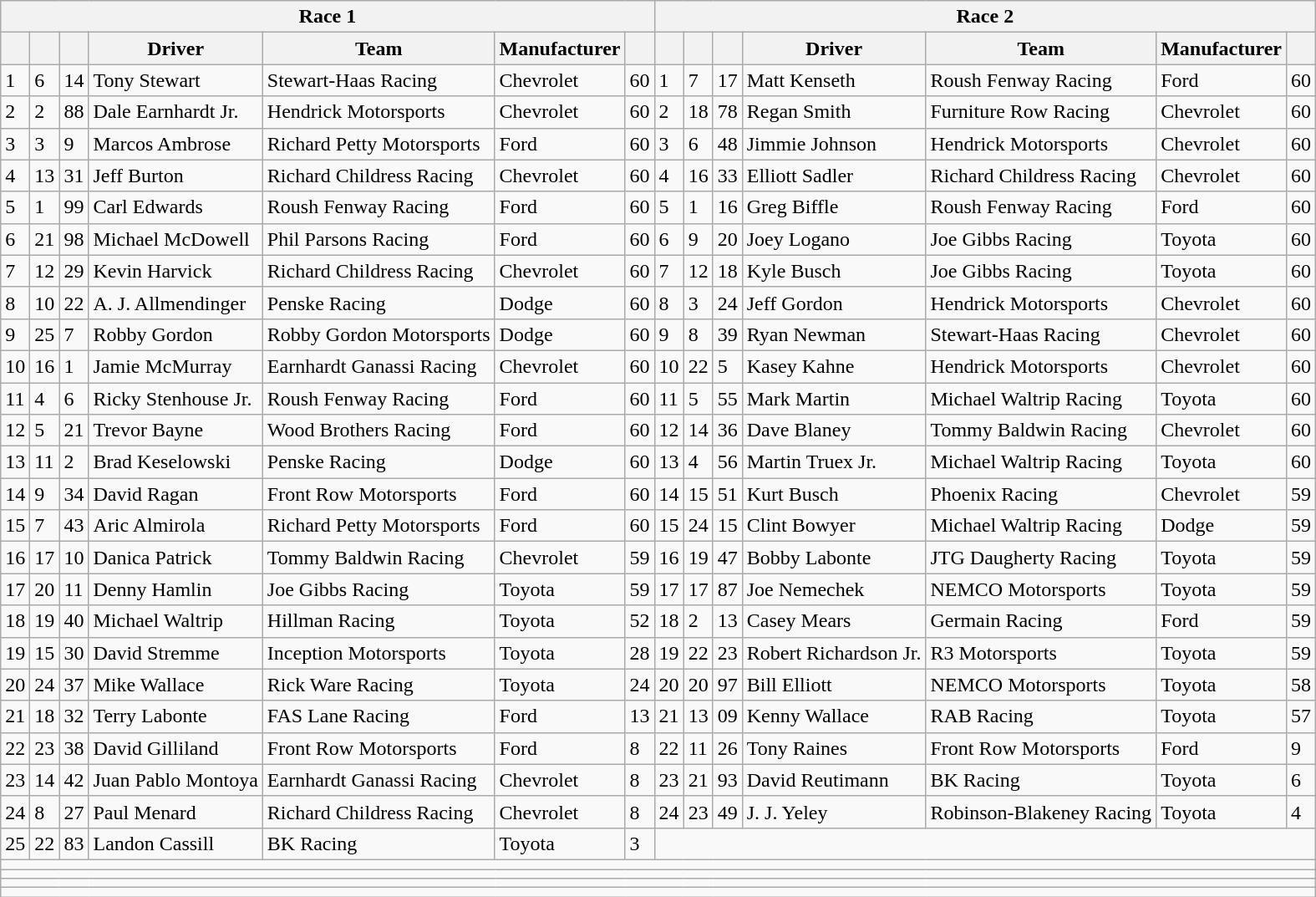<table class="wikitable" border="1">
<tr>
<th colspan=7>Race 1</th>
<th colspan=7>Race 2</th>
</tr>
<tr>
<th scope="col"></th>
<th scope="col"></th>
<th scope="col"></th>
<th scope="col">Driver</th>
<th scope="col">Team</th>
<th scope="col">Manufacturer</th>
<th scope="col"></th>
<th scope="col"></th>
<th scope="col"></th>
<th scope="col"></th>
<th scope="col">Driver</th>
<th scope="col">Team</th>
<th scope="col">Manufacturer</th>
<th scope="col"></th>
</tr>
<tr>
<td>1</td>
<td>6</td>
<td>14</td>
<td>Tony Stewart</td>
<td>Stewart-Haas Racing</td>
<td>Chevrolet</td>
<td>60</td>
<td>1</td>
<td>7</td>
<td>17</td>
<td>Matt Kenseth</td>
<td>Roush Fenway Racing</td>
<td>Ford</td>
<td>60</td>
</tr>
<tr>
<td>2</td>
<td>2</td>
<td>88</td>
<td>Dale Earnhardt Jr.</td>
<td>Hendrick Motorsports</td>
<td>Chevrolet</td>
<td>60</td>
<td>2</td>
<td>18</td>
<td>78</td>
<td>Regan Smith</td>
<td>Furniture Row Racing</td>
<td>Chevrolet</td>
<td>60</td>
</tr>
<tr>
<td>3</td>
<td>3</td>
<td>9</td>
<td>Marcos Ambrose</td>
<td>Richard Petty Motorsports</td>
<td>Ford</td>
<td>60</td>
<td>3</td>
<td>6</td>
<td>48</td>
<td>Jimmie Johnson</td>
<td>Hendrick Motorsports</td>
<td>Chevrolet</td>
<td>60</td>
</tr>
<tr>
<td>4</td>
<td>13</td>
<td>31</td>
<td>Jeff Burton</td>
<td>Richard Childress Racing</td>
<td>Chevrolet</td>
<td>60</td>
<td>4</td>
<td>16</td>
<td>33</td>
<td>Elliott Sadler</td>
<td>Richard Childress Racing</td>
<td>Chevrolet</td>
<td>60</td>
</tr>
<tr>
<td>5</td>
<td>1</td>
<td>99</td>
<td>Carl Edwards</td>
<td>Roush Fenway Racing</td>
<td>Ford</td>
<td>60</td>
<td>5</td>
<td>1</td>
<td>16</td>
<td>Greg Biffle</td>
<td>Roush Fenway Racing</td>
<td>Ford</td>
<td>60</td>
</tr>
<tr>
<td>6</td>
<td>21</td>
<td>98</td>
<td>Michael McDowell</td>
<td>Phil Parsons Racing</td>
<td>Ford</td>
<td>60</td>
<td>6</td>
<td>9</td>
<td>20</td>
<td>Joey Logano</td>
<td>Joe Gibbs Racing</td>
<td>Toyota</td>
<td>60</td>
</tr>
<tr>
<td>7</td>
<td>12</td>
<td>29</td>
<td>Kevin Harvick</td>
<td>Richard Childress Racing</td>
<td>Chevrolet</td>
<td>60</td>
<td>7</td>
<td>12</td>
<td>18</td>
<td>Kyle Busch</td>
<td>Joe Gibbs Racing</td>
<td>Toyota</td>
<td>60</td>
</tr>
<tr>
<td>8</td>
<td>10</td>
<td>22</td>
<td>A. J. Allmendinger</td>
<td>Penske Racing</td>
<td>Dodge</td>
<td>60</td>
<td>8</td>
<td>3</td>
<td>24</td>
<td>Jeff Gordon</td>
<td>Hendrick Motorsports</td>
<td>Chevrolet</td>
<td>60</td>
</tr>
<tr>
<td>9</td>
<td>25</td>
<td>7</td>
<td>Robby Gordon</td>
<td>Robby Gordon Motorsports</td>
<td>Dodge</td>
<td>60</td>
<td>9</td>
<td>8</td>
<td>39</td>
<td>Ryan Newman</td>
<td>Stewart-Haas Racing</td>
<td>Chevrolet</td>
<td>60</td>
</tr>
<tr>
<td>10</td>
<td>16</td>
<td>1</td>
<td>Jamie McMurray</td>
<td>Earnhardt Ganassi Racing</td>
<td>Chevrolet</td>
<td>60</td>
<td>10</td>
<td>22</td>
<td>5</td>
<td>Kasey Kahne</td>
<td>Hendrick Motorsports</td>
<td>Chevrolet</td>
<td>60</td>
</tr>
<tr>
<td>11</td>
<td>4</td>
<td>6</td>
<td>Ricky Stenhouse Jr.</td>
<td>Roush Fenway Racing</td>
<td>Ford</td>
<td>60</td>
<td>11</td>
<td>5</td>
<td>55</td>
<td>Mark Martin</td>
<td>Michael Waltrip Racing</td>
<td>Toyota</td>
<td>60</td>
</tr>
<tr>
<td>12</td>
<td>5</td>
<td>21</td>
<td>Trevor Bayne</td>
<td>Wood Brothers Racing</td>
<td>Ford</td>
<td>60</td>
<td>12</td>
<td>14</td>
<td>36</td>
<td>Dave Blaney</td>
<td>Tommy Baldwin Racing</td>
<td>Chevrolet</td>
<td>60</td>
</tr>
<tr>
<td>13</td>
<td>11</td>
<td>2</td>
<td>Brad Keselowski</td>
<td>Penske Racing</td>
<td>Dodge</td>
<td>60</td>
<td>13</td>
<td>4</td>
<td>56</td>
<td>Martin Truex Jr.</td>
<td>Michael Waltrip Racing</td>
<td>Toyota</td>
<td>60</td>
</tr>
<tr>
<td>14</td>
<td>9</td>
<td>34</td>
<td>David Ragan</td>
<td>Front Row Motorsports</td>
<td>Ford</td>
<td>60</td>
<td>14</td>
<td>15</td>
<td>51</td>
<td>Kurt Busch</td>
<td>Phoenix Racing</td>
<td>Chevrolet</td>
<td>59</td>
</tr>
<tr>
<td>15</td>
<td>7</td>
<td>43</td>
<td>Aric Almirola</td>
<td>Richard Petty Motorsports</td>
<td>Ford</td>
<td>60</td>
<td>15</td>
<td>24</td>
<td>15</td>
<td>Clint Bowyer</td>
<td>Michael Waltrip Racing</td>
<td>Dodge</td>
<td>59</td>
</tr>
<tr>
<td>16</td>
<td>17</td>
<td>10</td>
<td>Danica Patrick</td>
<td>Tommy Baldwin Racing</td>
<td>Chevrolet</td>
<td>59</td>
<td>16</td>
<td>19</td>
<td>47</td>
<td>Bobby Labonte</td>
<td>JTG Daugherty Racing</td>
<td>Toyota</td>
<td>59</td>
</tr>
<tr>
<td>17</td>
<td>20</td>
<td>11</td>
<td>Denny Hamlin</td>
<td>Joe Gibbs Racing</td>
<td>Toyota</td>
<td>59</td>
<td>17</td>
<td>17</td>
<td>87</td>
<td>Joe Nemechek</td>
<td>NEMCO Motorsports</td>
<td>Toyota</td>
<td>59</td>
</tr>
<tr>
<td>18</td>
<td>19</td>
<td>40</td>
<td>Michael Waltrip</td>
<td>Hillman Racing</td>
<td>Toyota</td>
<td>52</td>
<td>18</td>
<td>2</td>
<td>13</td>
<td>Casey Mears</td>
<td>Germain Racing</td>
<td>Ford</td>
<td>59</td>
</tr>
<tr>
<td>19</td>
<td>15</td>
<td>30</td>
<td>David Stremme</td>
<td>Inception Motorsports</td>
<td>Toyota</td>
<td>28</td>
<td>19</td>
<td>22</td>
<td>23</td>
<td>Robert Richardson Jr.</td>
<td>R3 Motorsports</td>
<td>Toyota</td>
<td>59</td>
</tr>
<tr>
<td>20</td>
<td>24</td>
<td>37</td>
<td>Mike Wallace</td>
<td>Rick Ware Racing</td>
<td>Toyota</td>
<td>24</td>
<td>20</td>
<td>20</td>
<td>97</td>
<td>Bill Elliott</td>
<td>NEMCO Motorsports</td>
<td>Toyota</td>
<td>58</td>
</tr>
<tr>
<td>21</td>
<td>18</td>
<td>32</td>
<td>Terry Labonte</td>
<td>FAS Lane Racing</td>
<td>Ford</td>
<td>13</td>
<td>21</td>
<td>13</td>
<td>09</td>
<td>Kenny Wallace</td>
<td>RAB Racing</td>
<td>Toyota</td>
<td>57</td>
</tr>
<tr>
<td>22</td>
<td>23</td>
<td>38</td>
<td>David Gilliland</td>
<td>Front Row Motorsports</td>
<td>Ford</td>
<td>8</td>
<td>22</td>
<td>11</td>
<td>26</td>
<td>Tony Raines</td>
<td>Front Row Motorsports</td>
<td>Ford</td>
<td>9</td>
</tr>
<tr>
<td>23</td>
<td>14</td>
<td>42</td>
<td>Juan Pablo Montoya</td>
<td>Earnhardt Ganassi Racing</td>
<td>Chevrolet</td>
<td>8</td>
<td>23</td>
<td>21</td>
<td>93</td>
<td>David Reutimann</td>
<td>BK Racing</td>
<td>Toyota</td>
<td>6</td>
</tr>
<tr>
<td>24</td>
<td>8</td>
<td>27</td>
<td>Paul Menard</td>
<td>Richard Childress Racing</td>
<td>Chevrolet</td>
<td>8</td>
<td>24</td>
<td>23</td>
<td>49</td>
<td>J. J. Yeley</td>
<td>Robinson-Blakeney Racing</td>
<td>Toyota</td>
<td>4</td>
</tr>
<tr>
<td>25</td>
<td>22</td>
<td>83</td>
<td>Landon Cassill</td>
<td>BK Racing</td>
<td>Toyota</td>
<td>3</td>
<td colspan="7"></td>
</tr>
<tr class="sortbottom">
<td colspan="14"></td>
</tr>
<tr>
<td colspan="14"></td>
</tr>
<tr>
<td colspan="14"></td>
</tr>
<tr>
<td colspan="14"></td>
</tr>
</table>
